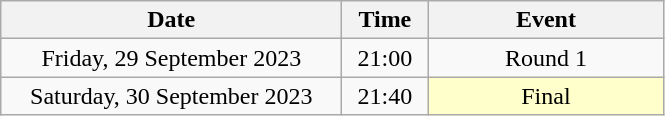<table class = "wikitable" style="text-align:center;">
<tr>
<th width=220>Date</th>
<th width=50>Time</th>
<th width=150>Event</th>
</tr>
<tr>
<td>Friday, 29 September 2023</td>
<td>21:00</td>
<td>Round 1</td>
</tr>
<tr>
<td>Saturday, 30 September 2023</td>
<td>21:40</td>
<td bgcolor=ffffcc>Final</td>
</tr>
</table>
